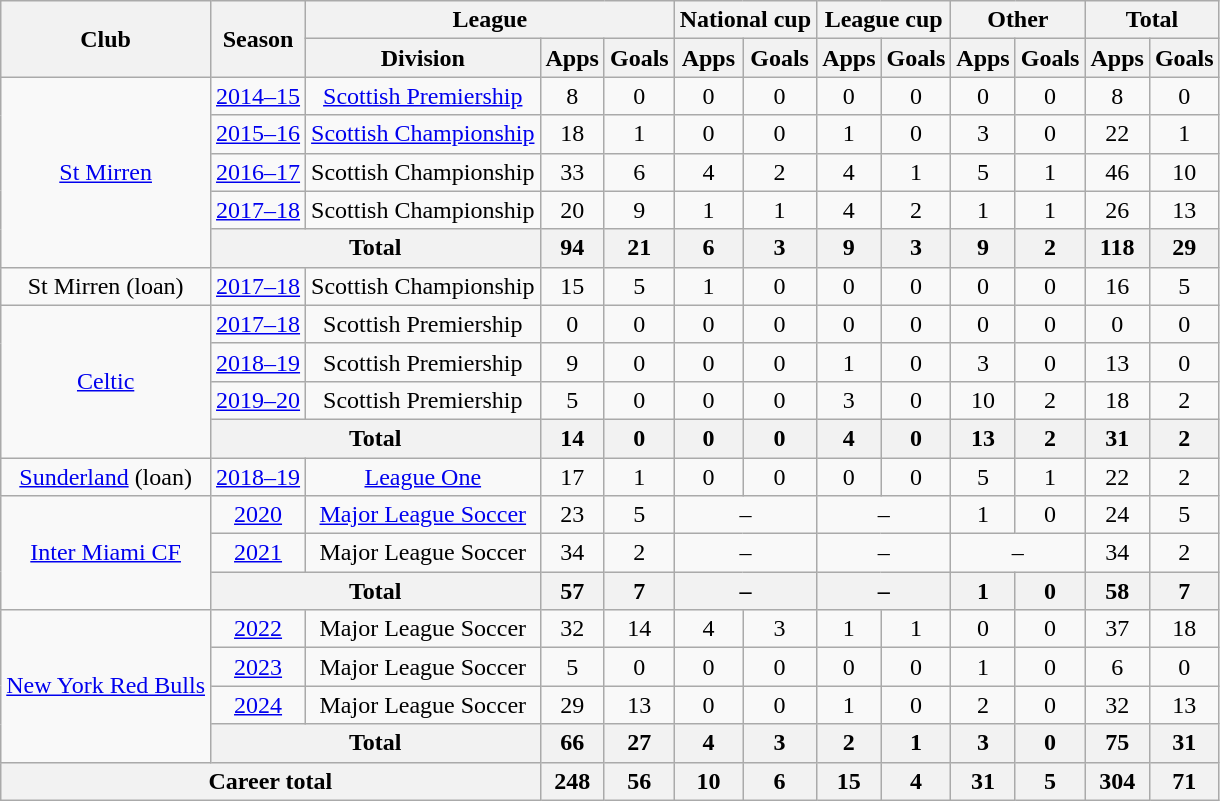<table class="wikitable" style="text-align: center;">
<tr>
<th rowspan="2">Club</th>
<th rowspan="2">Season</th>
<th colspan="3">League</th>
<th colspan="2">National cup</th>
<th colspan="2">League cup</th>
<th colspan="2">Other</th>
<th colspan="2">Total</th>
</tr>
<tr>
<th>Division</th>
<th>Apps</th>
<th>Goals</th>
<th>Apps</th>
<th>Goals</th>
<th>Apps</th>
<th>Goals</th>
<th>Apps</th>
<th>Goals</th>
<th>Apps</th>
<th>Goals</th>
</tr>
<tr>
<td rowspan="5"><a href='#'>St Mirren</a></td>
<td><a href='#'>2014–15</a></td>
<td><a href='#'>Scottish Premiership</a></td>
<td>8</td>
<td>0</td>
<td>0</td>
<td>0</td>
<td>0</td>
<td>0</td>
<td>0</td>
<td>0</td>
<td>8</td>
<td>0</td>
</tr>
<tr>
<td><a href='#'>2015–16</a></td>
<td><a href='#'>Scottish Championship</a></td>
<td>18</td>
<td>1</td>
<td>0</td>
<td>0</td>
<td>1</td>
<td>0</td>
<td>3</td>
<td>0</td>
<td>22</td>
<td>1</td>
</tr>
<tr>
<td><a href='#'>2016–17</a></td>
<td>Scottish Championship</td>
<td>33</td>
<td>6</td>
<td>4</td>
<td>2</td>
<td>4</td>
<td>1</td>
<td>5</td>
<td>1</td>
<td>46</td>
<td>10</td>
</tr>
<tr>
<td><a href='#'>2017–18</a></td>
<td>Scottish Championship</td>
<td>20</td>
<td>9</td>
<td>1</td>
<td>1</td>
<td>4</td>
<td>2</td>
<td>1</td>
<td>1</td>
<td>26</td>
<td>13</td>
</tr>
<tr>
<th colspan="2">Total</th>
<th>94</th>
<th>21</th>
<th>6</th>
<th>3</th>
<th>9</th>
<th>3</th>
<th>9</th>
<th>2</th>
<th>118</th>
<th>29</th>
</tr>
<tr>
<td>St Mirren (loan)</td>
<td><a href='#'>2017–18</a></td>
<td>Scottish Championship</td>
<td>15</td>
<td>5</td>
<td>1</td>
<td>0</td>
<td>0</td>
<td>0</td>
<td>0</td>
<td>0</td>
<td>16</td>
<td>5</td>
</tr>
<tr>
<td rowspan="4"><a href='#'>Celtic</a></td>
<td><a href='#'>2017–18</a></td>
<td>Scottish Premiership</td>
<td>0</td>
<td>0</td>
<td>0</td>
<td>0</td>
<td>0</td>
<td>0</td>
<td>0</td>
<td>0</td>
<td>0</td>
<td>0</td>
</tr>
<tr>
<td><a href='#'>2018–19</a></td>
<td>Scottish Premiership</td>
<td>9</td>
<td>0</td>
<td>0</td>
<td>0</td>
<td>1</td>
<td>0</td>
<td>3</td>
<td>0</td>
<td>13</td>
<td>0</td>
</tr>
<tr>
<td><a href='#'>2019–20</a></td>
<td>Scottish Premiership</td>
<td>5</td>
<td>0</td>
<td>0</td>
<td>0</td>
<td>3</td>
<td>0</td>
<td>10</td>
<td>2</td>
<td>18</td>
<td>2</td>
</tr>
<tr>
<th colspan="2">Total</th>
<th>14</th>
<th>0</th>
<th>0</th>
<th>0</th>
<th>4</th>
<th>0</th>
<th>13</th>
<th>2</th>
<th>31</th>
<th>2</th>
</tr>
<tr>
<td><a href='#'>Sunderland</a> (loan)</td>
<td><a href='#'>2018–19</a></td>
<td><a href='#'>League One</a></td>
<td>17</td>
<td>1</td>
<td>0</td>
<td>0</td>
<td>0</td>
<td>0</td>
<td>5</td>
<td>1</td>
<td>22</td>
<td>2</td>
</tr>
<tr>
<td rowspan="3"><a href='#'>Inter Miami CF</a></td>
<td><a href='#'>2020</a></td>
<td><a href='#'>Major League Soccer</a></td>
<td>23</td>
<td>5</td>
<td colspan="2">–</td>
<td colspan="2">–</td>
<td>1</td>
<td>0</td>
<td>24</td>
<td>5</td>
</tr>
<tr>
<td><a href='#'>2021</a></td>
<td>Major League Soccer</td>
<td>34</td>
<td>2</td>
<td colspan="2">–</td>
<td colspan="2">–</td>
<td colspan="2">–</td>
<td>34</td>
<td>2</td>
</tr>
<tr>
<th colspan="2">Total</th>
<th>57</th>
<th>7</th>
<th colspan="2">–</th>
<th colspan="2">–</th>
<th>1</th>
<th>0</th>
<th>58</th>
<th>7</th>
</tr>
<tr>
<td rowspan="4"><a href='#'>New York Red Bulls</a></td>
<td><a href='#'>2022</a></td>
<td>Major League Soccer</td>
<td>32</td>
<td>14</td>
<td>4</td>
<td>3</td>
<td>1</td>
<td>1</td>
<td>0</td>
<td>0</td>
<td>37</td>
<td>18</td>
</tr>
<tr>
<td><a href='#'>2023</a></td>
<td>Major League Soccer</td>
<td>5</td>
<td>0</td>
<td>0</td>
<td>0</td>
<td>0</td>
<td>0</td>
<td>1</td>
<td>0</td>
<td>6</td>
<td>0</td>
</tr>
<tr>
<td><a href='#'>2024</a></td>
<td>Major League Soccer</td>
<td>29</td>
<td>13</td>
<td>0</td>
<td>0</td>
<td>1</td>
<td>0</td>
<td>2</td>
<td>0</td>
<td>32</td>
<td>13</td>
</tr>
<tr>
<th colspan="2">Total</th>
<th>66</th>
<th>27</th>
<th>4</th>
<th>3</th>
<th>2</th>
<th>1</th>
<th>3</th>
<th>0</th>
<th>75</th>
<th>31</th>
</tr>
<tr>
<th colspan="3">Career total</th>
<th>248</th>
<th>56</th>
<th>10</th>
<th>6</th>
<th>15</th>
<th>4</th>
<th>31</th>
<th>5</th>
<th>304</th>
<th>71</th>
</tr>
</table>
